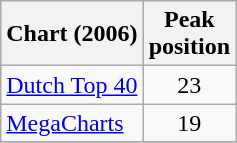<table class="wikitable">
<tr>
<th>Chart (2006)</th>
<th>Peak<br>position</th>
</tr>
<tr>
<td><a href='#'>Dutch Top 40</a></td>
<td align="center">23</td>
</tr>
<tr>
<td><a href='#'>MegaCharts</a></td>
<td align="center">19</td>
</tr>
<tr>
</tr>
</table>
